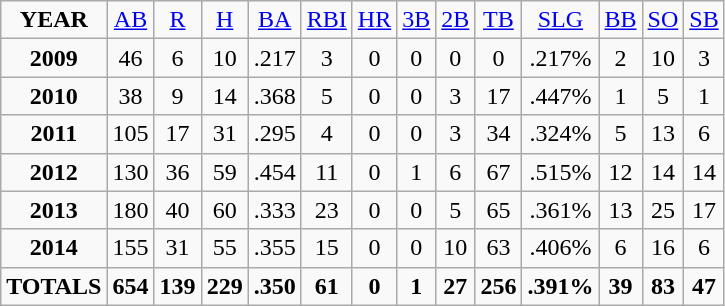<table class="wikitable">
<tr align=center>
<td><strong>YEAR</strong></td>
<td><a href='#'>AB</a></td>
<td><a href='#'>R</a></td>
<td><a href='#'>H</a></td>
<td><a href='#'>BA</a></td>
<td><a href='#'>RBI</a></td>
<td><a href='#'>HR</a></td>
<td><a href='#'>3B</a></td>
<td><a href='#'>2B</a></td>
<td><a href='#'>TB</a></td>
<td><a href='#'>SLG</a></td>
<td><a href='#'>BB</a></td>
<td><a href='#'>SO</a></td>
<td><a href='#'>SB</a></td>
</tr>
<tr align=center>
<td><strong>2009</strong></td>
<td>46</td>
<td>6</td>
<td>10</td>
<td>.217</td>
<td>3</td>
<td>0</td>
<td>0</td>
<td>0</td>
<td>0</td>
<td>.217%</td>
<td>2</td>
<td>10</td>
<td>3</td>
</tr>
<tr align=center>
<td><strong>2010</strong></td>
<td>38</td>
<td>9</td>
<td>14</td>
<td>.368</td>
<td>5</td>
<td>0</td>
<td>0</td>
<td>3</td>
<td>17</td>
<td>.447%</td>
<td>1</td>
<td>5</td>
<td>1</td>
</tr>
<tr align=center>
<td><strong>2011</strong></td>
<td>105</td>
<td>17</td>
<td>31</td>
<td>.295</td>
<td>4</td>
<td>0</td>
<td>0</td>
<td>3</td>
<td>34</td>
<td>.324%</td>
<td>5</td>
<td>13</td>
<td>6</td>
</tr>
<tr align=center>
<td><strong>2012</strong></td>
<td>130</td>
<td>36</td>
<td>59</td>
<td>.454</td>
<td>11</td>
<td>0</td>
<td>1</td>
<td>6</td>
<td>67</td>
<td>.515%</td>
<td>12</td>
<td>14</td>
<td>14</td>
</tr>
<tr align=center>
<td><strong>2013</strong></td>
<td>180</td>
<td>40</td>
<td>60</td>
<td>.333</td>
<td>23</td>
<td>0</td>
<td>0</td>
<td>5</td>
<td>65</td>
<td>.361%</td>
<td>13</td>
<td>25</td>
<td>17</td>
</tr>
<tr align=center>
<td><strong>2014</strong></td>
<td>155</td>
<td>31</td>
<td>55</td>
<td>.355</td>
<td>15</td>
<td>0</td>
<td>0</td>
<td>10</td>
<td>63</td>
<td>.406%</td>
<td>6</td>
<td>16</td>
<td>6</td>
</tr>
<tr align=center>
<td><strong>TOTALS</strong></td>
<td><strong>654</strong></td>
<td><strong>139</strong></td>
<td><strong>229</strong></td>
<td><strong>.350</strong></td>
<td><strong>61</strong></td>
<td><strong>0</strong></td>
<td><strong>1</strong></td>
<td><strong>27</strong></td>
<td><strong>256</strong></td>
<td><strong>.391%</strong></td>
<td><strong>39</strong></td>
<td><strong>83</strong></td>
<td><strong>47</strong></td>
</tr>
</table>
